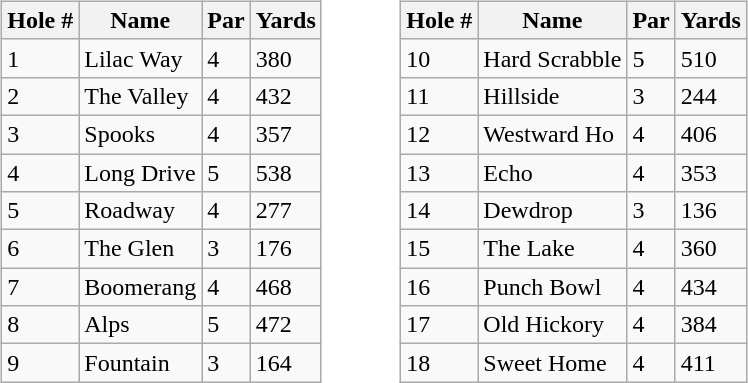<table align="center">
<tr>
<td><br><table class="wikitable">
<tr>
<th>Hole #</th>
<th>Name</th>
<th>Par</th>
<th>Yards</th>
</tr>
<tr>
<td>1</td>
<td>Lilac Way</td>
<td>4</td>
<td>380</td>
</tr>
<tr>
<td>2</td>
<td>The Valley</td>
<td>4</td>
<td>432</td>
</tr>
<tr>
<td>3</td>
<td>Spooks</td>
<td>4</td>
<td>357</td>
</tr>
<tr>
<td>4</td>
<td>Long Drive</td>
<td>5</td>
<td>538</td>
</tr>
<tr>
<td>5</td>
<td>Roadway</td>
<td>4</td>
<td>277</td>
</tr>
<tr>
<td>6</td>
<td>The Glen</td>
<td>3</td>
<td>176</td>
</tr>
<tr>
<td>7</td>
<td>Boomerang</td>
<td>4</td>
<td>468</td>
</tr>
<tr>
<td>8</td>
<td>Alps</td>
<td>5</td>
<td>472</td>
</tr>
<tr>
<td>9</td>
<td>Fountain</td>
<td>3</td>
<td>164</td>
</tr>
</table>
</td>
<td>       </td>
<td><br><table class="wikitable">
<tr>
<th>Hole #</th>
<th>Name</th>
<th>Par</th>
<th>Yards</th>
</tr>
<tr>
<td>10</td>
<td>Hard Scrabble</td>
<td>5</td>
<td>510</td>
</tr>
<tr>
<td>11</td>
<td>Hillside</td>
<td>3</td>
<td>244</td>
</tr>
<tr>
<td>12</td>
<td>Westward Ho</td>
<td>4</td>
<td>406</td>
</tr>
<tr>
<td>13</td>
<td>Echo</td>
<td>4</td>
<td>353</td>
</tr>
<tr>
<td>14</td>
<td>Dewdrop</td>
<td>3</td>
<td>136</td>
</tr>
<tr>
<td>15</td>
<td>The Lake</td>
<td>4</td>
<td>360</td>
</tr>
<tr>
<td>16</td>
<td>Punch Bowl</td>
<td>4</td>
<td>434</td>
</tr>
<tr>
<td>17</td>
<td>Old Hickory</td>
<td>4</td>
<td>384</td>
</tr>
<tr>
<td>18</td>
<td>Sweet Home</td>
<td>4</td>
<td>411</td>
</tr>
</table>
</td>
</tr>
</table>
